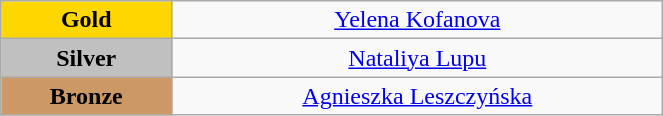<table class="wikitable" style="text-align:center; " width="35%">
<tr>
<td bgcolor="gold"><strong>Gold</strong></td>
<td><a href='#'>Yelena Kofanova</a><br>  <small><em></em></small></td>
</tr>
<tr>
<td bgcolor="silver"><strong>Silver</strong></td>
<td><a href='#'>Nataliya Lupu</a><br>  <small><em></em></small></td>
</tr>
<tr>
<td bgcolor="CC9966"><strong>Bronze</strong></td>
<td><a href='#'>Agnieszka Leszczyńska</a><br>  <small><em></em></small></td>
</tr>
</table>
